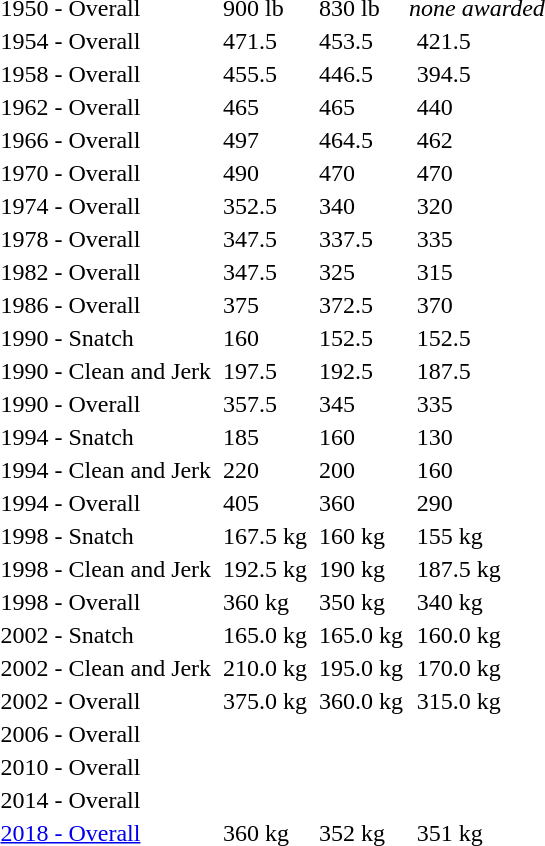<table>
<tr>
<td>1950 - Overall</td>
<td></td>
<td>900 lb</td>
<td></td>
<td>830 lb</td>
<td colspan="2"><em>none awarded</em></td>
</tr>
<tr>
<td>1954 - Overall</td>
<td></td>
<td>471.5</td>
<td></td>
<td>453.5</td>
<td></td>
<td>421.5</td>
</tr>
<tr>
<td>1958 - Overall</td>
<td></td>
<td>455.5</td>
<td></td>
<td>446.5</td>
<td></td>
<td>394.5</td>
</tr>
<tr>
<td>1962 - Overall</td>
<td></td>
<td>465</td>
<td></td>
<td>465</td>
<td></td>
<td>440</td>
</tr>
<tr>
<td>1966 - Overall</td>
<td></td>
<td>497</td>
<td></td>
<td>464.5</td>
<td></td>
<td>462</td>
</tr>
<tr>
<td>1970 - Overall</td>
<td></td>
<td>490</td>
<td></td>
<td>470</td>
<td></td>
<td>470</td>
</tr>
<tr>
<td>1974 - Overall</td>
<td></td>
<td>352.5</td>
<td></td>
<td>340</td>
<td></td>
<td>320</td>
</tr>
<tr>
<td>1978 - Overall</td>
<td></td>
<td>347.5</td>
<td></td>
<td>337.5</td>
<td></td>
<td>335</td>
</tr>
<tr>
<td>1982 - Overall</td>
<td></td>
<td>347.5</td>
<td></td>
<td>325</td>
<td></td>
<td>315</td>
</tr>
<tr>
<td>1986 - Overall</td>
<td></td>
<td>375</td>
<td></td>
<td>372.5</td>
<td></td>
<td>370</td>
</tr>
<tr>
<td>1990 - Snatch</td>
<td></td>
<td>160</td>
<td></td>
<td>152.5</td>
<td></td>
<td>152.5</td>
</tr>
<tr>
<td>1990 - Clean and Jerk</td>
<td></td>
<td>197.5</td>
<td></td>
<td>192.5</td>
<td></td>
<td>187.5</td>
</tr>
<tr>
<td>1990 - Overall</td>
<td></td>
<td>357.5</td>
<td></td>
<td>345</td>
<td></td>
<td>335</td>
</tr>
<tr>
<td>1994 - Snatch</td>
<td></td>
<td>185</td>
<td></td>
<td>160</td>
<td></td>
<td>130</td>
</tr>
<tr>
<td>1994 - Clean and Jerk</td>
<td></td>
<td>220</td>
<td></td>
<td>200</td>
<td></td>
<td>160</td>
</tr>
<tr>
<td>1994 - Overall</td>
<td></td>
<td>405</td>
<td></td>
<td>360</td>
<td></td>
<td>290</td>
</tr>
<tr>
<td>1998 - Snatch</td>
<td></td>
<td>167.5 kg</td>
<td></td>
<td>160 kg</td>
<td></td>
<td>155 kg</td>
</tr>
<tr>
<td>1998 - Clean and Jerk</td>
<td></td>
<td>192.5 kg</td>
<td></td>
<td>190 kg</td>
<td></td>
<td>187.5 kg</td>
</tr>
<tr>
<td>1998 - Overall</td>
<td></td>
<td>360 kg</td>
<td></td>
<td>350 kg</td>
<td></td>
<td>340 kg</td>
</tr>
<tr>
<td>2002 - Snatch</td>
<td></td>
<td>165.0 kg</td>
<td></td>
<td>165.0 kg</td>
<td></td>
<td>160.0 kg</td>
</tr>
<tr>
<td>2002 - Clean and Jerk</td>
<td></td>
<td>210.0 kg</td>
<td></td>
<td>195.0 kg</td>
<td></td>
<td>170.0 kg</td>
</tr>
<tr>
<td>2002 - Overall</td>
<td></td>
<td>375.0 kg</td>
<td></td>
<td>360.0 kg</td>
<td></td>
<td>315.0 kg</td>
</tr>
<tr>
<td>2006 - Overall</td>
<td></td>
<td></td>
<td></td>
<td></td>
<td></td>
<td></td>
</tr>
<tr>
<td>2010 - Overall</td>
<td></td>
<td></td>
<td></td>
<td></td>
<td></td>
<td></td>
</tr>
<tr>
<td>2014 - Overall</td>
<td></td>
<td></td>
<td></td>
<td></td>
<td></td>
<td></td>
</tr>
<tr>
<td><a href='#'>2018 - Overall</a></td>
<td></td>
<td>360 kg</td>
<td></td>
<td>352 kg</td>
<td></td>
<td>351 kg</td>
</tr>
</table>
